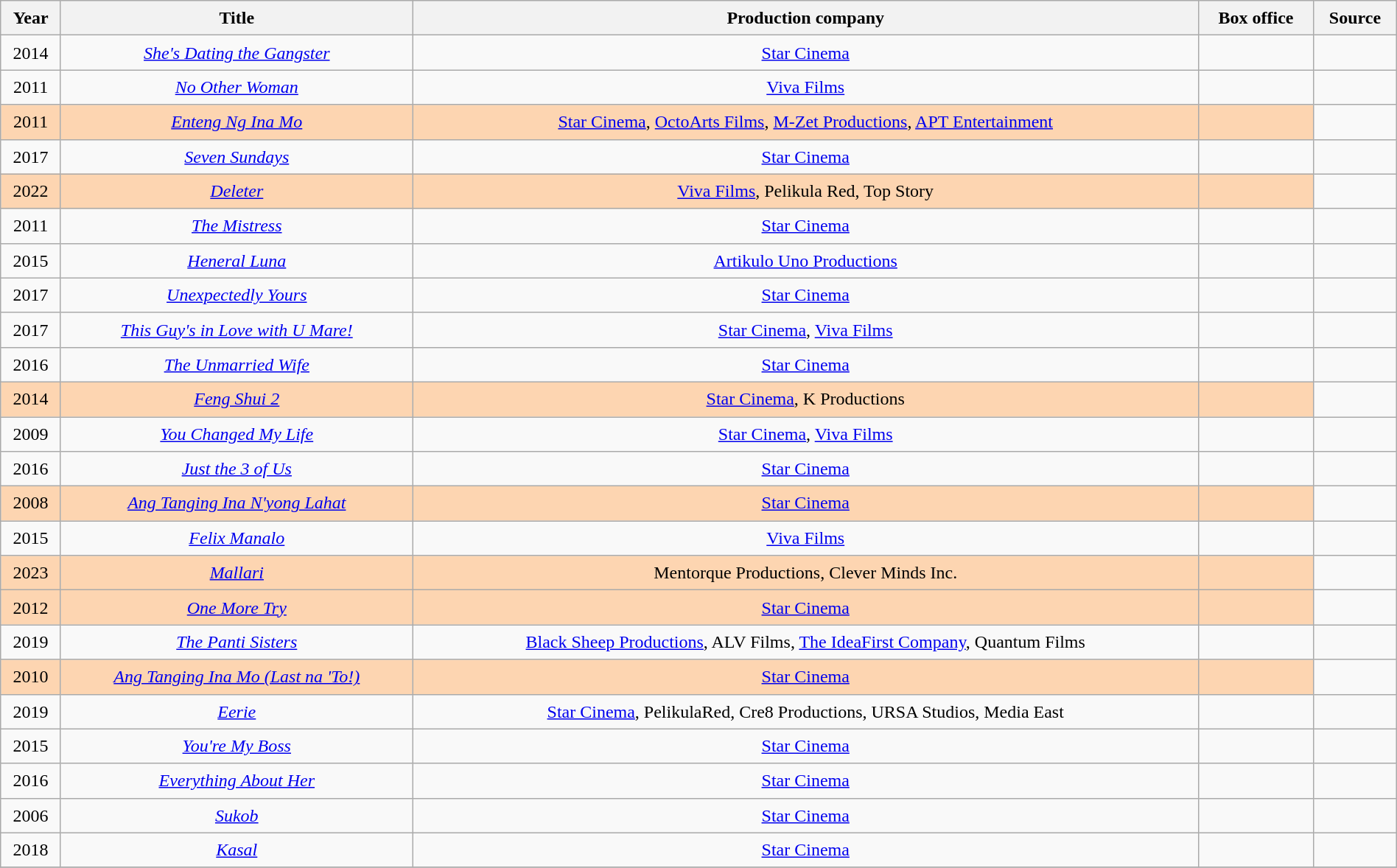<table class="wikitable sortable mw-collapsible" style="text-align:center; line-height:16px; line-height:150%; width:100%">
<tr>
<th>Year</th>
<th>Title</th>
<th>Production company</th>
<th>Box office</th>
<th>Source</th>
</tr>
<tr>
<td>2014</td>
<td><em><a href='#'>She's Dating the Gangster</a></em></td>
<td><a href='#'>Star Cinema</a></td>
<td></td>
<td></td>
</tr>
<tr>
<td>2011</td>
<td><em><a href='#'>No Other Woman</a></em></td>
<td><a href='#'>Viva Films</a></td>
<td></td>
<td></td>
</tr>
<tr>
<td style="background:#FDD5B1;">2011</td>
<td style="background:#FDD5B1;"><em><a href='#'>Enteng Ng Ina Mo</a></em></td>
<td style="background:#FDD5B1;"><a href='#'>Star Cinema</a>, <a href='#'>OctoArts Films</a>, <a href='#'>M-Zet Productions</a>, <a href='#'>APT Entertainment</a></td>
<td style="background:#FDD5B1;"></td>
<td></td>
</tr>
<tr>
<td>2017</td>
<td><em><a href='#'>Seven Sundays</a></em></td>
<td><a href='#'>Star Cinema</a></td>
<td></td>
<td></td>
</tr>
<tr>
<td style="background:#FDD5B1;">2022</td>
<td style="background:#FDD5B1;"><em><a href='#'>Deleter</a></em></td>
<td style="background:#FDD5B1;"><a href='#'>Viva Films</a>, Pelikula Red, Top Story</td>
<td style="background:#FDD5B1;"></td>
<td></td>
</tr>
<tr>
<td>2011</td>
<td><em><a href='#'>The Mistress</a></em></td>
<td><a href='#'>Star Cinema</a></td>
<td></td>
<td></td>
</tr>
<tr>
<td>2015</td>
<td><em><a href='#'>Heneral Luna</a></em></td>
<td><a href='#'>Artikulo Uno Productions</a></td>
<td></td>
<td></td>
</tr>
<tr>
<td>2017</td>
<td><em><a href='#'>Unexpectedly Yours</a></em></td>
<td><a href='#'>Star Cinema</a></td>
<td></td>
<td></td>
</tr>
<tr>
<td>2017</td>
<td><em><a href='#'>This Guy's in Love with U Mare!</a></em></td>
<td><a href='#'>Star Cinema</a>, <a href='#'>Viva Films</a></td>
<td></td>
<td></td>
</tr>
<tr>
<td>2016</td>
<td><em><a href='#'>The Unmarried Wife</a></em></td>
<td><a href='#'>Star Cinema</a></td>
<td></td>
<td></td>
</tr>
<tr>
<td style="background:#FDD5B1;">2014</td>
<td style="background:#FDD5B1;"><em><a href='#'>Feng Shui 2</a></em></td>
<td style="background:#FDD5B1;"><a href='#'>Star Cinema</a>, K Productions</td>
<td style="background:#FDD5B1;"></td>
<td></td>
</tr>
<tr>
<td>2009</td>
<td><em><a href='#'>You Changed My Life</a></em></td>
<td><a href='#'>Star Cinema</a>, <a href='#'>Viva Films</a></td>
<td><br></td>
<td></td>
</tr>
<tr>
<td>2016</td>
<td><em><a href='#'>Just the 3 of Us</a></em></td>
<td><a href='#'>Star Cinema</a></td>
<td><br></td>
<td></td>
</tr>
<tr>
<td style="background:#FDD5B1;">2008</td>
<td style="background:#FDD5B1;"><em><a href='#'>Ang Tanging Ina N'yong Lahat</a></em></td>
<td style="background:#FDD5B1;"><a href='#'>Star Cinema</a></td>
<td style="background:#FDD5B1;"></td>
<td></td>
</tr>
<tr>
<td>2015</td>
<td><em><a href='#'>Felix Manalo</a></em></td>
<td><a href='#'>Viva Films</a></td>
<td></td>
<td><br></td>
</tr>
<tr>
<td style="background:#FDD5B1;">2023</td>
<td style="background:#FDD5B1;"><em><a href='#'>Mallari</a></em></td>
<td style="background:#FDD5B1;">Mentorque Productions, Clever Minds Inc.</td>
<td style="background:#FDD5B1;"></td>
<td></td>
</tr>
<tr>
<td style="background:#FDD5B1;">2012</td>
<td style="background:#FDD5B1;"><em><a href='#'>One More Try</a></em></td>
<td style="background:#FDD5B1;"><a href='#'>Star Cinema</a></td>
<td style="background:#FDD5B1;"></td>
<td></td>
</tr>
<tr>
<td>2019</td>
<td><em><a href='#'>The Panti Sisters</a></em></td>
<td><a href='#'>Black Sheep Productions</a>, ALV Films, <a href='#'>The IdeaFirst Company</a>, Quantum Films</td>
<td></td>
<td></td>
</tr>
<tr>
<td style="background:#FDD5B1;">2010</td>
<td style="background:#FDD5B1;"><em><a href='#'>Ang Tanging Ina Mo (Last na 'To!)</a></em></td>
<td style="background:#FDD5B1;"><a href='#'>Star Cinema</a></td>
<td style="background:#FDD5B1;"></td>
<td></td>
</tr>
<tr>
<td>2019</td>
<td><em><a href='#'>Eerie</a></em></td>
<td><a href='#'>Star Cinema</a>, PelikulaRed, Cre8 Productions, URSA Studios, Media East</td>
<td></td>
<td></td>
</tr>
<tr>
<td>2015</td>
<td><em><a href='#'>You're My Boss</a></em></td>
<td><a href='#'>Star Cinema</a></td>
<td></td>
<td></td>
</tr>
<tr>
<td>2016</td>
<td><em><a href='#'>Everything About Her</a></em></td>
<td><a href='#'>Star Cinema</a></td>
<td></td>
<td></td>
</tr>
<tr>
<td>2006</td>
<td><em><a href='#'>Sukob</a></em></td>
<td><a href='#'>Star Cinema</a></td>
<td></td>
<td></td>
</tr>
<tr>
<td>2018</td>
<td><em><a href='#'>Kasal</a></em></td>
<td><a href='#'>Star Cinema</a></td>
<td></td>
<td></td>
</tr>
<tr>
</tr>
</table>
